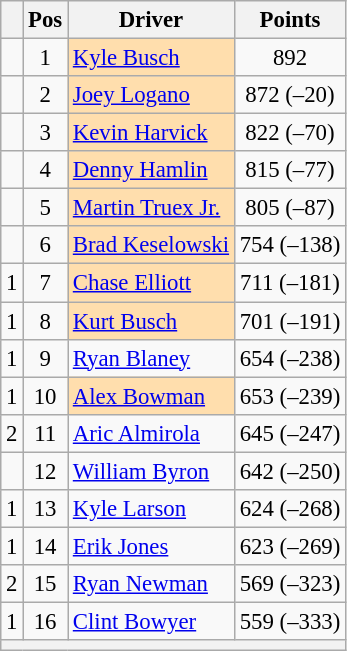<table class="wikitable" style="font-size: 95%">
<tr>
<th></th>
<th>Pos</th>
<th>Driver</th>
<th>Points</th>
</tr>
<tr>
<td align="left"></td>
<td style="text-align:center;">1</td>
<td style="background:#FFDEAD;"><a href='#'>Kyle Busch</a></td>
<td style="text-align:center;">892</td>
</tr>
<tr>
<td align="left"></td>
<td style="text-align:center;">2</td>
<td style="background:#FFDEAD;"><a href='#'>Joey Logano</a></td>
<td style="text-align:center;">872 (–20)</td>
</tr>
<tr>
<td align="left"></td>
<td style="text-align:center;">3</td>
<td style="background:#FFDEAD;"><a href='#'>Kevin Harvick</a></td>
<td style="text-align:center;">822 (–70)</td>
</tr>
<tr>
<td align="left"></td>
<td style="text-align:center;">4</td>
<td style="background:#FFDEAD;"><a href='#'>Denny Hamlin</a></td>
<td style="text-align:center;">815 (–77)</td>
</tr>
<tr>
<td align="left"></td>
<td style="text-align:center;">5</td>
<td style="background:#FFDEAD;"><a href='#'>Martin Truex Jr.</a></td>
<td style="text-align:center;">805 (–87)</td>
</tr>
<tr>
<td align="left"></td>
<td style="text-align:center;">6</td>
<td style="background:#FFDEAD;"><a href='#'>Brad Keselowski</a></td>
<td style="text-align:center;">754 (–138)</td>
</tr>
<tr>
<td align="left"> 1</td>
<td style="text-align:center;">7</td>
<td style="background:#FFDEAD;"><a href='#'>Chase Elliott</a></td>
<td style="text-align:center;">711 (–181)</td>
</tr>
<tr>
<td align="left"> 1</td>
<td style="text-align:center;">8</td>
<td style="background:#FFDEAD;"><a href='#'>Kurt Busch</a></td>
<td style="text-align:center;">701 (–191)</td>
</tr>
<tr>
<td align="left"> 1</td>
<td style="text-align:center;">9</td>
<td><a href='#'>Ryan Blaney</a></td>
<td style="text-align:center;">654 (–238)</td>
</tr>
<tr>
<td align="left"> 1</td>
<td style="text-align:center;">10</td>
<td style="background:#FFDEAD;"><a href='#'>Alex Bowman</a></td>
<td style="text-align:center;">653 (–239)</td>
</tr>
<tr>
<td align="left"> 2</td>
<td style="text-align:center;">11</td>
<td><a href='#'>Aric Almirola</a></td>
<td style="text-align:center;">645 (–247)</td>
</tr>
<tr>
<td align="left"></td>
<td style="text-align:center;">12</td>
<td><a href='#'>William Byron</a></td>
<td style="text-align:center;">642 (–250)</td>
</tr>
<tr>
<td align="left"> 1</td>
<td style="text-align:center;">13</td>
<td><a href='#'>Kyle Larson</a></td>
<td style="text-align:center;">624 (–268)</td>
</tr>
<tr>
<td align="left"> 1</td>
<td style="text-align:center;">14</td>
<td><a href='#'>Erik Jones</a></td>
<td style="text-align:center;">623 (–269)</td>
</tr>
<tr>
<td align="left"> 2</td>
<td style="text-align:center;">15</td>
<td><a href='#'>Ryan Newman</a></td>
<td style="text-align:center;">569 (–323)</td>
</tr>
<tr>
<td align="left"> 1</td>
<td style="text-align:center;">16</td>
<td><a href='#'>Clint Bowyer</a></td>
<td style="text-align:center;">559 (–333)</td>
</tr>
<tr class="sortbottom">
<th colspan="9"></th>
</tr>
</table>
